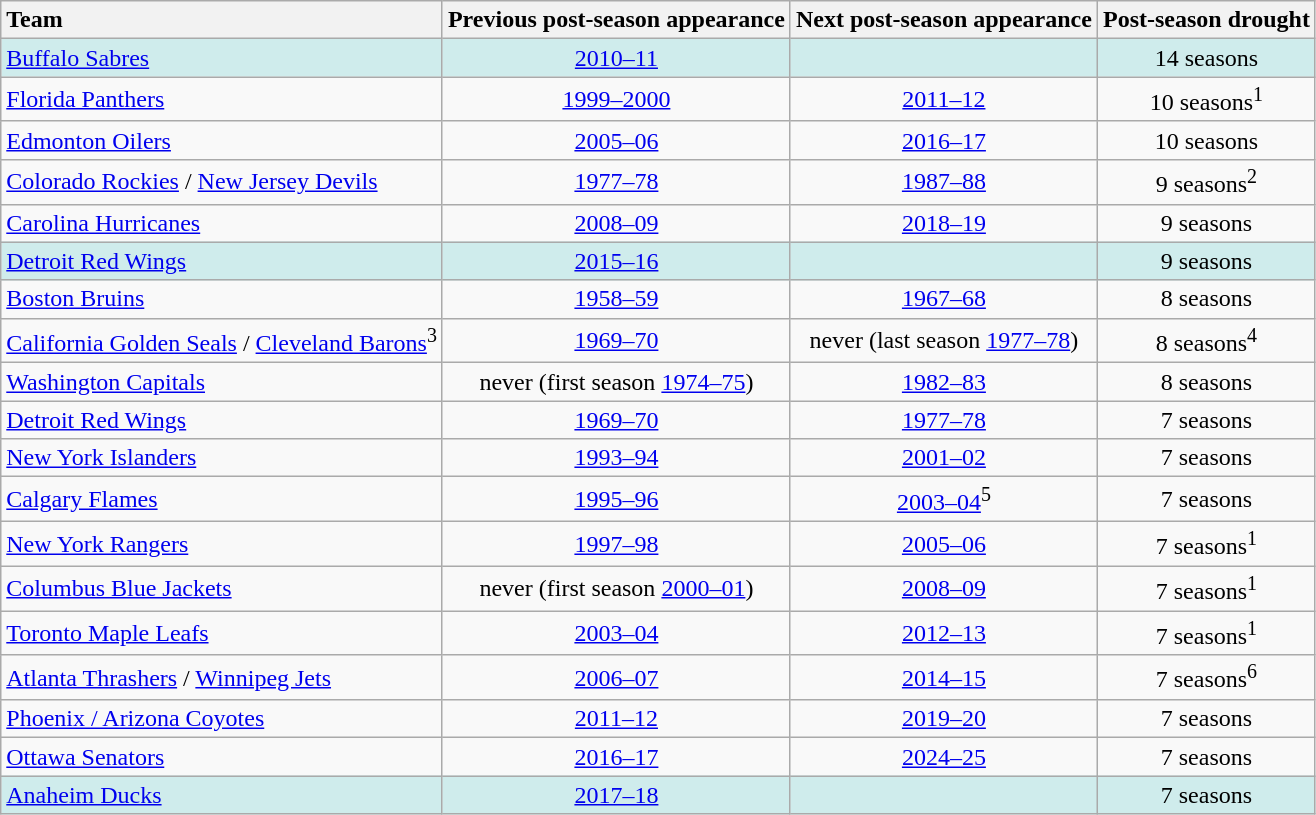<table class="wikitable sortable" style="text-align:center">
<tr>
<th style="text-align:left">Team</th>
<th>Previous post-season appearance</th>
<th>Next post-season appearance</th>
<th>Post-season drought</th>
</tr>
<tr style="background:#CFECEC">
<td align="left"><a href='#'>Buffalo Sabres</a></td>
<td><a href='#'>2010–11</a></td>
<td></td>
<td>14 seasons</td>
</tr>
<tr>
<td align="left"><a href='#'>Florida Panthers</a></td>
<td><a href='#'>1999–2000</a></td>
<td><a href='#'>2011–12</a></td>
<td>10 seasons<sup>1</sup></td>
</tr>
<tr>
<td align="left"><a href='#'>Edmonton Oilers</a></td>
<td><a href='#'>2005–06</a></td>
<td><a href='#'>2016–17</a></td>
<td>10 seasons</td>
</tr>
<tr>
<td align="left"><a href='#'>Colorado Rockies</a> / <a href='#'>New Jersey Devils</a></td>
<td><a href='#'>1977–78</a></td>
<td><a href='#'>1987–88</a></td>
<td>9 seasons<sup>2</sup></td>
</tr>
<tr>
<td align="left"><a href='#'>Carolina Hurricanes</a></td>
<td><a href='#'>2008–09</a></td>
<td><a href='#'>2018–19</a></td>
<td>9 seasons</td>
</tr>
<tr style="background:#CFECEC">
<td align="left"><a href='#'>Detroit Red Wings</a></td>
<td><a href='#'>2015–16</a></td>
<td></td>
<td>9 seasons</td>
</tr>
<tr>
<td align="left"><a href='#'>Boston Bruins</a></td>
<td><a href='#'>1958–59</a></td>
<td><a href='#'>1967–68</a></td>
<td>8 seasons</td>
</tr>
<tr>
<td align="left"><a href='#'>California Golden Seals</a> / <a href='#'>Cleveland Barons</a><sup>3</sup></td>
<td><a href='#'>1969–70</a></td>
<td>never (last season <a href='#'>1977–78</a>)</td>
<td>8 seasons<sup>4</sup></td>
</tr>
<tr>
<td align="left"><a href='#'>Washington Capitals</a></td>
<td>never (first season <a href='#'>1974–75</a>)</td>
<td><a href='#'>1982–83</a></td>
<td>8 seasons</td>
</tr>
<tr>
<td align="left"><a href='#'>Detroit Red Wings</a></td>
<td><a href='#'>1969–70</a></td>
<td><a href='#'>1977–78</a></td>
<td>7 seasons</td>
</tr>
<tr>
<td align="left"><a href='#'>New York Islanders</a></td>
<td><a href='#'>1993–94</a></td>
<td><a href='#'>2001–02</a></td>
<td>7 seasons</td>
</tr>
<tr>
<td align="left"><a href='#'>Calgary Flames</a></td>
<td><a href='#'>1995–96</a></td>
<td><a href='#'>2003–04</a><sup>5</sup></td>
<td>7 seasons</td>
</tr>
<tr>
<td align="left"><a href='#'>New York Rangers</a></td>
<td><a href='#'>1997–98</a></td>
<td><a href='#'>2005–06</a></td>
<td>7 seasons<sup>1</sup></td>
</tr>
<tr>
<td align="left"><a href='#'>Columbus Blue Jackets</a></td>
<td>never (first season <a href='#'>2000–01</a>)</td>
<td><a href='#'>2008–09</a></td>
<td>7 seasons<sup>1</sup></td>
</tr>
<tr>
<td align="left"><a href='#'>Toronto Maple Leafs</a></td>
<td><a href='#'>2003–04</a></td>
<td><a href='#'>2012–13</a></td>
<td>7 seasons<sup>1</sup></td>
</tr>
<tr>
<td align="left"><a href='#'>Atlanta Thrashers</a> / <a href='#'>Winnipeg Jets</a></td>
<td><a href='#'>2006–07</a></td>
<td><a href='#'>2014–15</a></td>
<td>7 seasons<sup>6</sup></td>
</tr>
<tr>
<td align="left"><a href='#'>Phoenix / Arizona Coyotes</a></td>
<td><a href='#'>2011–12</a></td>
<td><a href='#'>2019–20</a></td>
<td>7 seasons</td>
</tr>
<tr>
<td align="left"><a href='#'>Ottawa Senators</a></td>
<td><a href='#'>2016–17</a></td>
<td><a href='#'>2024–25</a></td>
<td>7 seasons</td>
</tr>
<tr style="background:#CFECEC">
<td align="left"><a href='#'>Anaheim Ducks</a></td>
<td><a href='#'>2017–18</a></td>
<td></td>
<td>7 seasons</td>
</tr>
</table>
